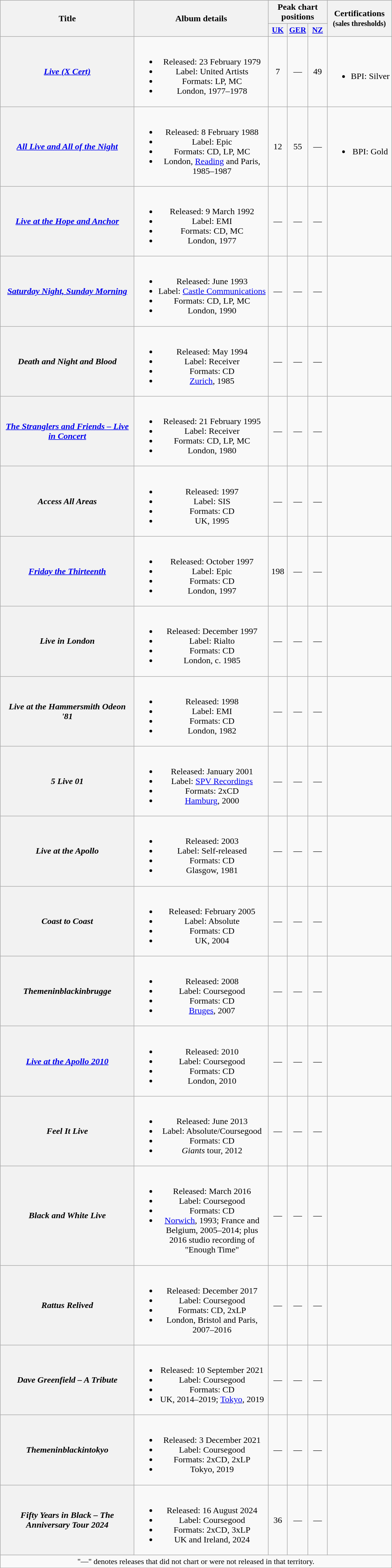<table class="wikitable plainrowheaders" style="text-align:center;">
<tr>
<th rowspan="2" scope="col" style="width:15em;">Title</th>
<th rowspan="2" scope="col" style="width:15em;">Album details</th>
<th colspan="3" scope="col">Peak chart positions</th>
<th rowspan="2">Certifications<br><small>(sales thresholds)</small></th>
</tr>
<tr>
<th scope="col" style="width:2em;font-size:90%;"><a href='#'>UK</a><br></th>
<th scope="col" style="width:2em;font-size:90%;"><a href='#'>GER</a><br></th>
<th scope="col" style="width:2em;font-size:90%;"><a href='#'>NZ</a><br></th>
</tr>
<tr>
<th scope="row"><em><a href='#'>Live (X Cert)</a></em></th>
<td><br><ul><li>Released: 23 February 1979</li><li>Label: United Artists</li><li>Formats: LP, MC</li><li>London, 1977–1978</li></ul></td>
<td>7</td>
<td>—</td>
<td>49</td>
<td><br><ul><li>BPI: Silver</li></ul></td>
</tr>
<tr>
<th scope="row"><em><a href='#'>All Live and All of the Night</a></em></th>
<td><br><ul><li>Released: 8 February 1988</li><li>Label: Epic</li><li>Formats: CD, LP, MC</li><li>London, <a href='#'>Reading</a> and Paris, 1985–1987</li></ul></td>
<td>12</td>
<td>55</td>
<td>—</td>
<td><br><ul><li>BPI: Gold</li></ul></td>
</tr>
<tr>
<th scope="row"><em><a href='#'>Live at the Hope and Anchor</a></em></th>
<td><br><ul><li>Released: 9 March 1992</li><li>Label: EMI</li><li>Formats: CD, MC</li><li>London, 1977</li></ul></td>
<td>—</td>
<td>—</td>
<td>—</td>
<td></td>
</tr>
<tr>
<th scope="row"><em><a href='#'>Saturday Night, Sunday Morning</a></em></th>
<td><br><ul><li>Released: June 1993</li><li>Label: <a href='#'>Castle Communications</a></li><li>Formats: CD, LP, MC</li><li>London, 1990</li></ul></td>
<td>—</td>
<td>—</td>
<td>—</td>
<td></td>
</tr>
<tr>
<th scope="row"><em>Death and Night and Blood</em></th>
<td><br><ul><li>Released: May 1994</li><li>Label: Receiver</li><li>Formats: CD</li><li><a href='#'>Zurich</a>, 1985</li></ul></td>
<td>—</td>
<td>—</td>
<td>—</td>
<td></td>
</tr>
<tr>
<th scope="row"><em><a href='#'>The Stranglers and Friends – Live in Concert</a></em></th>
<td><br><ul><li>Released: 21 February 1995</li><li>Label: Receiver</li><li>Formats: CD, LP, MC</li><li>London, 1980</li></ul></td>
<td>—</td>
<td>—</td>
<td>—</td>
<td></td>
</tr>
<tr>
<th scope="row"><em>Access All Areas</em></th>
<td><br><ul><li>Released: 1997</li><li>Label: SIS</li><li>Formats: CD</li><li>UK, 1995</li></ul></td>
<td>—</td>
<td>—</td>
<td>—</td>
<td></td>
</tr>
<tr>
<th scope="row"><em><a href='#'>Friday the Thirteenth</a></em></th>
<td><br><ul><li>Released: October 1997</li><li>Label: Epic</li><li>Formats: CD</li><li>London, 1997</li></ul></td>
<td>198</td>
<td>—</td>
<td>—</td>
<td></td>
</tr>
<tr>
<th scope="row"><em>Live in London</em></th>
<td><br><ul><li>Released: December 1997</li><li>Label: Rialto</li><li>Formats: CD</li><li>London, c. 1985</li></ul></td>
<td>—</td>
<td>—</td>
<td>—</td>
<td></td>
</tr>
<tr>
<th scope="row"><em>Live at the Hammersmith Odeon '81</em></th>
<td><br><ul><li>Released: 1998</li><li>Label: EMI</li><li>Formats: CD</li><li>London, 1982</li></ul></td>
<td>—</td>
<td>—</td>
<td>—</td>
<td></td>
</tr>
<tr>
<th scope="row"><em>5 Live 01</em></th>
<td><br><ul><li>Released: January 2001</li><li>Label: <a href='#'>SPV Recordings</a></li><li>Formats: 2xCD</li><li><a href='#'>Hamburg</a>, 2000</li></ul></td>
<td>—</td>
<td>—</td>
<td>—</td>
<td></td>
</tr>
<tr>
<th scope="row"><em>Live at the Apollo</em></th>
<td><br><ul><li>Released: 2003</li><li>Label: Self-released</li><li>Formats: CD</li><li>Glasgow, 1981</li></ul></td>
<td>—</td>
<td>—</td>
<td>—</td>
<td></td>
</tr>
<tr>
<th scope="row"><em>Coast to Coast</em></th>
<td><br><ul><li>Released: February 2005</li><li>Label: Absolute</li><li>Formats: CD</li><li>UK, 2004</li></ul></td>
<td>—</td>
<td>—</td>
<td>—</td>
<td></td>
</tr>
<tr>
<th scope="row"><em>Themeninblackinbrugge</em></th>
<td><br><ul><li>Released: 2008</li><li>Label: Coursegood</li><li>Formats: CD</li><li><a href='#'>Bruges</a>, 2007</li></ul></td>
<td>—</td>
<td>—</td>
<td>—</td>
<td></td>
</tr>
<tr>
<th scope="row"><em><a href='#'>Live at the Apollo 2010</a></em></th>
<td><br><ul><li>Released: 2010</li><li>Label: Coursegood</li><li>Formats: CD</li><li>London, 2010</li></ul></td>
<td>—</td>
<td>—</td>
<td>—</td>
<td></td>
</tr>
<tr>
<th scope="row"><em>Feel It Live</em></th>
<td><br><ul><li>Released: June 2013</li><li>Label: Absolute/Coursegood</li><li>Formats: CD</li><li><em>Giants</em> tour, 2012</li></ul></td>
<td>—</td>
<td>—</td>
<td>—</td>
<td></td>
</tr>
<tr>
<th scope="row"><em>Black and White Live</em></th>
<td><br><ul><li>Released: March 2016</li><li>Label: Coursegood</li><li>Formats: CD</li><li><a href='#'>Norwich</a>, 1993; France and Belgium, 2005–2014; plus 2016 studio recording of "Enough Time"</li></ul></td>
<td>—</td>
<td>—</td>
<td>—</td>
<td></td>
</tr>
<tr>
<th scope="row"><em>Rattus Relived</em></th>
<td><br><ul><li>Released: December 2017</li><li>Label: Coursegood</li><li>Formats: CD, 2xLP</li><li>London, Bristol and Paris, 2007–2016</li></ul></td>
<td>—</td>
<td>—</td>
<td>—</td>
<td></td>
</tr>
<tr>
<th scope="row"><em>Dave Greenfield – A Tribute</em></th>
<td><br><ul><li>Released: 10 September 2021</li><li>Label: Coursegood</li><li>Formats: CD</li><li>UK, 2014–2019; <a href='#'>Tokyo</a>, 2019</li></ul></td>
<td>—</td>
<td>—</td>
<td>—</td>
<td></td>
</tr>
<tr>
<th scope="row"><em>Themeninblackintokyo</em></th>
<td><br><ul><li>Released: 3 December 2021</li><li>Label: Coursegood</li><li>Formats: 2xCD, 2xLP</li><li>Tokyo, 2019</li></ul></td>
<td>—</td>
<td>—</td>
<td>—</td>
<td></td>
</tr>
<tr>
<th scope="row"><em>Fifty Years in Black – The Anniversary Tour 2024</em></th>
<td><br><ul><li>Released: 16 August 2024</li><li>Label: Coursegood</li><li>Formats: 2xCD, 3xLP</li><li>UK and Ireland, 2024</li></ul></td>
<td>36</td>
<td>—</td>
<td>—</td>
<td></td>
</tr>
<tr>
<td colspan="6" style="font-size:90%">"—" denotes releases that did not chart or were not released in that territory.</td>
</tr>
</table>
